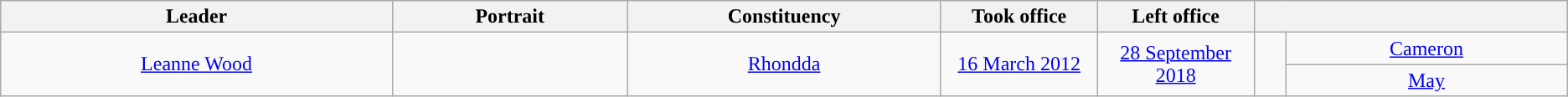<table class="wikitable" style="text-align:center">
<tr>
<th style="width:25%;">Leader<br></th>
<th width=60>Portrait</th>
<th style="width:20%;">Constituency</th>
<th style="width:10%;">Took office</th>
<th style="width:10%;">Left office</th>
<th colspan="2" style="width:20%;"></th>
</tr>
<tr>
<td rowspan=2><a href='#'>Leanne Wood</a><br></td>
<td rowspan=2></td>
<td rowspan=2><a href='#'>Rhondda</a> </td>
<td rowspan=2><a href='#'>16 March 2012</a></td>
<td rowspan=2><a href='#'>28 September 2018</a></td>
<td rowspan=2 style="background-color: "></td>
<td><a href='#'>Cameron</a></td>
</tr>
<tr>
<td><a href='#'>May</a></td>
</tr>
</table>
